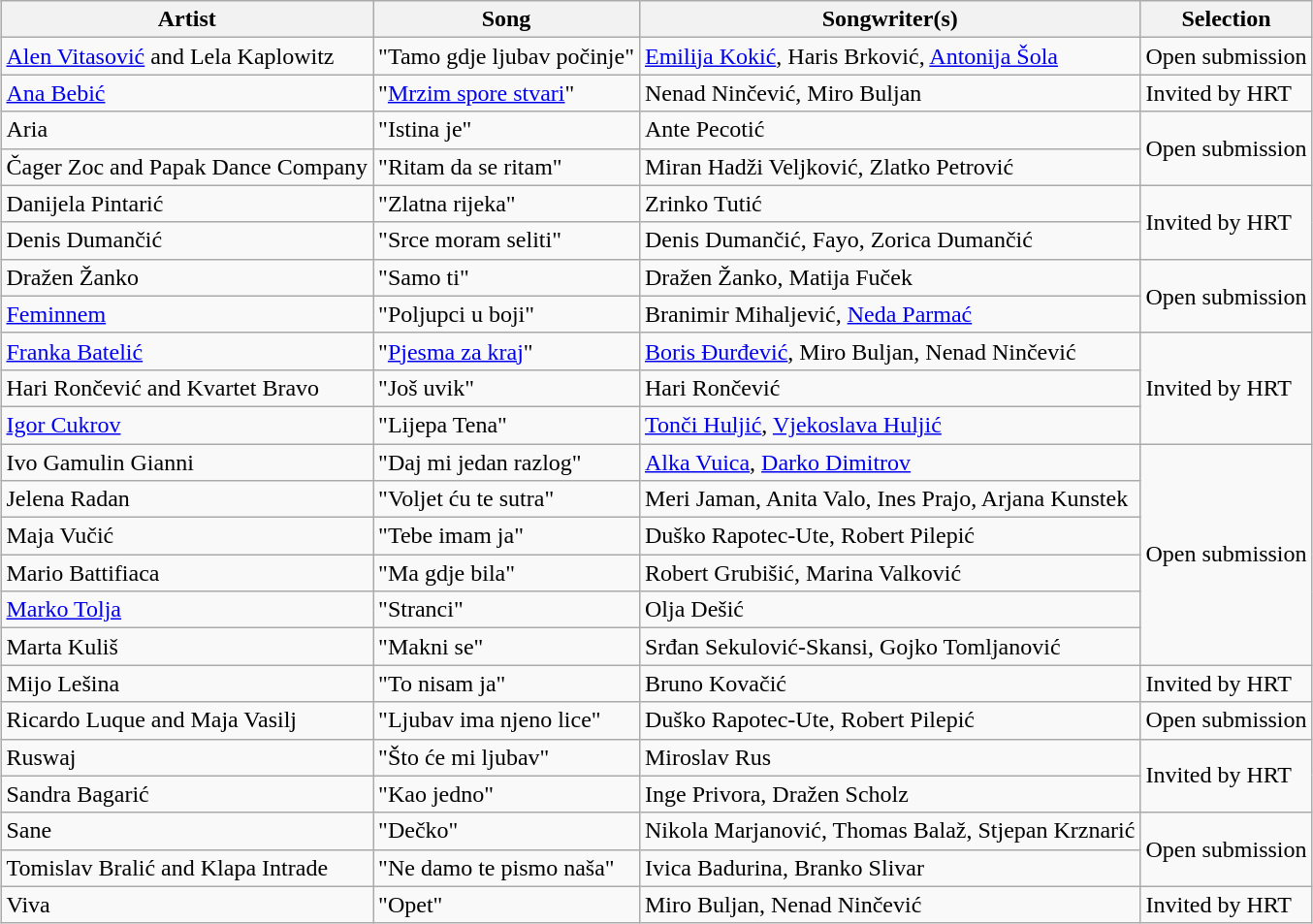<table class="sortable wikitable" style="margin: 1em auto 1em auto">
<tr>
<th>Artist</th>
<th>Song</th>
<th>Songwriter(s)</th>
<th>Selection</th>
</tr>
<tr>
<td><a href='#'>Alen Vitasović</a> and Lela Kaplowitz</td>
<td>"Tamo gdje ljubav počinje"</td>
<td><a href='#'>Emilija Kokić</a>, Haris Brković, <a href='#'>Antonija Šola</a></td>
<td>Open submission</td>
</tr>
<tr>
<td><a href='#'>Ana Bebić</a></td>
<td>"<a href='#'>Mrzim spore stvari</a>"</td>
<td>Nenad Ninčević, Miro Buljan</td>
<td>Invited by HRT</td>
</tr>
<tr>
<td>Aria</td>
<td>"Istina je"</td>
<td>Ante Pecotić</td>
<td rowspan="2">Open submission</td>
</tr>
<tr>
<td>Čager Zoc and Papak Dance Company</td>
<td>"Ritam da se ritam"</td>
<td>Miran Hadži Veljković, Zlatko Petrović</td>
</tr>
<tr>
<td>Danijela Pintarić</td>
<td>"Zlatna rijeka"</td>
<td>Zrinko Tutić</td>
<td rowspan="2">Invited by HRT</td>
</tr>
<tr>
<td>Denis Dumančić</td>
<td>"Srce moram seliti"</td>
<td>Denis Dumančić, Fayo, Zorica Dumančić</td>
</tr>
<tr>
<td>Dražen Žanko</td>
<td>"Samo ti"</td>
<td>Dražen Žanko, Matija Fuček</td>
<td rowspan="2">Open submission</td>
</tr>
<tr>
<td><a href='#'>Feminnem</a></td>
<td>"Poljupci u boji"</td>
<td>Branimir Mihaljević, <a href='#'>Neda Parmać</a></td>
</tr>
<tr>
<td><a href='#'>Franka Batelić</a></td>
<td>"<a href='#'>Pjesma za kraj</a>"</td>
<td><a href='#'>Boris Đurđević</a>, Miro Buljan, Nenad Ninčević</td>
<td rowspan="3">Invited by HRT</td>
</tr>
<tr>
<td>Hari Rončević and Kvartet Bravo</td>
<td>"Još uvik"</td>
<td>Hari Rončević</td>
</tr>
<tr>
<td><a href='#'>Igor Cukrov</a></td>
<td>"Lijepa Tena"</td>
<td><a href='#'>Tonči Huljić</a>, <a href='#'>Vjekoslava Huljić</a></td>
</tr>
<tr>
<td>Ivo Gamulin Gianni</td>
<td>"Daj mi jedan razlog"</td>
<td><a href='#'>Alka Vuica</a>, <a href='#'>Darko Dimitrov</a></td>
<td rowspan="6">Open submission</td>
</tr>
<tr>
<td>Jelena Radan</td>
<td>"Voljet ću te sutra"</td>
<td>Meri Jaman, Anita Valo, Ines Prajo, Arjana Kunstek</td>
</tr>
<tr>
<td>Maja Vučić</td>
<td>"Tebe imam ja"</td>
<td>Duško Rapotec-Ute, Robert Pilepić</td>
</tr>
<tr>
<td>Mario Battifiaca</td>
<td>"Ma gdje bila"</td>
<td>Robert Grubišić, Marina Valković</td>
</tr>
<tr>
<td><a href='#'>Marko Tolja</a></td>
<td>"Stranci"</td>
<td>Olja Dešić</td>
</tr>
<tr>
<td>Marta Kuliš</td>
<td>"Makni se"</td>
<td>Srđan Sekulović-Skansi, Gojko Tomljanović</td>
</tr>
<tr>
<td>Mijo Lešina</td>
<td>"To nisam ja"</td>
<td>Bruno Kovačić</td>
<td>Invited by HRT</td>
</tr>
<tr>
<td>Ricardo Luque and Maja Vasilj</td>
<td>"Ljubav ima njeno lice"</td>
<td>Duško Rapotec-Ute, Robert Pilepić</td>
<td>Open submission</td>
</tr>
<tr>
<td>Ruswaj</td>
<td>"Što će mi ljubav"</td>
<td>Miroslav Rus</td>
<td rowspan="2">Invited by HRT</td>
</tr>
<tr>
<td>Sandra Bagarić</td>
<td>"Kao jedno"</td>
<td>Inge Privora, Dražen Scholz</td>
</tr>
<tr>
<td>Sane</td>
<td>"Dečko"</td>
<td>Nikola Marjanović, Thomas Balaž, Stjepan Krznarić</td>
<td rowspan="2">Open submission</td>
</tr>
<tr>
<td>Tomislav Bralić and Klapa Intrade</td>
<td>"Ne damo te pismo naša"</td>
<td>Ivica Badurina, Branko Slivar</td>
</tr>
<tr>
<td>Viva</td>
<td>"Opet"</td>
<td>Miro Buljan, Nenad Ninčević</td>
<td>Invited by HRT</td>
</tr>
</table>
